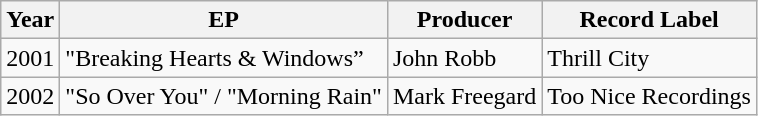<table class="wikitable">
<tr>
<th>Year</th>
<th>EP</th>
<th>Producer</th>
<th>Record Label</th>
</tr>
<tr>
<td>2001</td>
<td>"Breaking Hearts & Windows”</td>
<td>John Robb</td>
<td>Thrill City</td>
</tr>
<tr>
<td>2002</td>
<td>"So Over You" / "Morning Rain"</td>
<td>Mark Freegard</td>
<td>Too Nice Recordings</td>
</tr>
</table>
